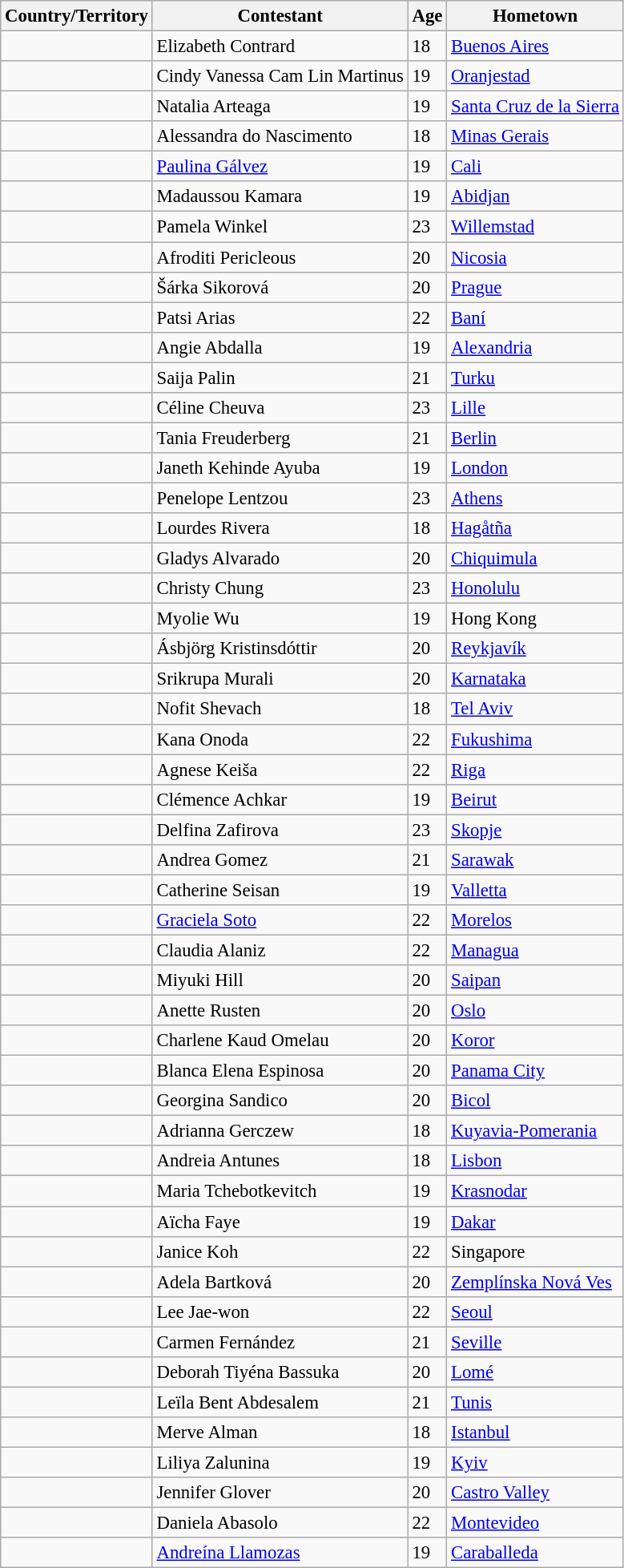<table class="wikitable sortable" style="font-size:95%;">
<tr>
<th>Country/Territory</th>
<th>Contestant</th>
<th>Age</th>
<th>Hometown</th>
</tr>
<tr>
<td></td>
<td>Elizabeth Contrard</td>
<td>18</td>
<td><a href='#'>Buenos Aires</a></td>
</tr>
<tr>
<td></td>
<td>Cindy Vanessa Cam Lin Martinus</td>
<td>19</td>
<td><a href='#'>Oranjestad</a></td>
</tr>
<tr>
<td></td>
<td>Natalia Arteaga</td>
<td>19</td>
<td><a href='#'>Santa Cruz de la Sierra</a></td>
</tr>
<tr>
<td></td>
<td>Alessandra do Nascimento</td>
<td>18</td>
<td><a href='#'>Minas Gerais</a></td>
</tr>
<tr>
<td></td>
<td><a href='#'>Paulina Gálvez</a></td>
<td>19</td>
<td><a href='#'>Cali</a></td>
</tr>
<tr>
<td></td>
<td>Madaussou Kamara</td>
<td>19</td>
<td><a href='#'>Abidjan</a></td>
</tr>
<tr>
<td></td>
<td>Pamela Winkel</td>
<td>23</td>
<td><a href='#'>Willemstad</a></td>
</tr>
<tr>
<td></td>
<td>Afroditi Pericleous</td>
<td>20</td>
<td><a href='#'>Nicosia</a></td>
</tr>
<tr>
<td></td>
<td>Šárka Sikorová</td>
<td>20</td>
<td><a href='#'>Prague</a></td>
</tr>
<tr>
<td></td>
<td>Patsi Arias</td>
<td>22</td>
<td><a href='#'>Baní</a></td>
</tr>
<tr>
<td></td>
<td>Angie Abdalla</td>
<td>19</td>
<td><a href='#'>Alexandria</a></td>
</tr>
<tr>
<td></td>
<td>Saija Palin</td>
<td>21</td>
<td><a href='#'>Turku</a></td>
</tr>
<tr>
<td></td>
<td>Céline Cheuva</td>
<td>23</td>
<td><a href='#'>Lille</a></td>
</tr>
<tr>
<td></td>
<td>Tania Freuderberg</td>
<td>21</td>
<td><a href='#'>Berlin</a></td>
</tr>
<tr>
<td></td>
<td>Janeth Kehinde Ayuba</td>
<td>19</td>
<td><a href='#'>London</a></td>
</tr>
<tr>
<td></td>
<td>Penelope Lentzou</td>
<td>23</td>
<td><a href='#'>Athens</a></td>
</tr>
<tr>
<td></td>
<td>Lourdes Rivera</td>
<td>18</td>
<td><a href='#'>Hagåtña</a></td>
</tr>
<tr>
<td></td>
<td>Gladys Alvarado</td>
<td>20</td>
<td><a href='#'>Chiquimula</a></td>
</tr>
<tr>
<td></td>
<td>Christy Chung</td>
<td>23</td>
<td><a href='#'>Honolulu</a></td>
</tr>
<tr>
<td></td>
<td>Myolie Wu</td>
<td>19</td>
<td>Hong Kong</td>
</tr>
<tr>
<td></td>
<td>Ásbjörg Kristinsdóttir</td>
<td>20</td>
<td><a href='#'>Reykjavík</a></td>
</tr>
<tr>
<td></td>
<td>Srikrupa Murali</td>
<td>20</td>
<td><a href='#'>Karnataka</a></td>
</tr>
<tr>
<td></td>
<td>Nofit Shevach</td>
<td>18</td>
<td><a href='#'>Tel Aviv</a></td>
</tr>
<tr>
<td></td>
<td>Kana Onoda</td>
<td>22</td>
<td><a href='#'>Fukushima</a></td>
</tr>
<tr>
<td></td>
<td>Agnese Keiša</td>
<td>22</td>
<td><a href='#'>Riga</a></td>
</tr>
<tr>
<td></td>
<td>Clémence Achkar</td>
<td>19</td>
<td><a href='#'>Beirut</a></td>
</tr>
<tr>
<td></td>
<td>Delfina Zafirova</td>
<td>23</td>
<td><a href='#'>Skopje</a></td>
</tr>
<tr>
<td></td>
<td>Andrea Gomez</td>
<td>21</td>
<td><a href='#'>Sarawak</a></td>
</tr>
<tr>
<td></td>
<td>Catherine Seisan</td>
<td>19</td>
<td><a href='#'>Valletta</a></td>
</tr>
<tr>
<td></td>
<td><a href='#'>Graciela Soto</a></td>
<td>22</td>
<td><a href='#'>Morelos</a></td>
</tr>
<tr>
<td></td>
<td>Claudia Alaniz</td>
<td>22</td>
<td><a href='#'>Managua</a></td>
</tr>
<tr>
<td></td>
<td>Miyuki Hill</td>
<td>20</td>
<td><a href='#'>Saipan</a></td>
</tr>
<tr>
<td></td>
<td>Anette Rusten</td>
<td>20</td>
<td><a href='#'>Oslo</a></td>
</tr>
<tr>
<td></td>
<td>Charlene Kaud Omelau</td>
<td>20</td>
<td><a href='#'>Koror</a></td>
</tr>
<tr>
<td></td>
<td>Blanca Elena Espinosa</td>
<td>20</td>
<td><a href='#'>Panama City</a></td>
</tr>
<tr>
<td></td>
<td>Georgina Sandico</td>
<td>20</td>
<td><a href='#'>Bicol</a></td>
</tr>
<tr>
<td></td>
<td>Adrianna Gerczew</td>
<td>18</td>
<td><a href='#'>Kuyavia-Pomerania</a></td>
</tr>
<tr>
<td></td>
<td>Andreia Antunes</td>
<td>18</td>
<td><a href='#'>Lisbon</a></td>
</tr>
<tr>
<td></td>
<td>Maria Tchebotkevitch</td>
<td>19</td>
<td><a href='#'>Krasnodar</a></td>
</tr>
<tr>
<td></td>
<td>Aïcha Faye</td>
<td>19</td>
<td><a href='#'>Dakar</a></td>
</tr>
<tr>
<td></td>
<td>Janice Koh</td>
<td>22</td>
<td>Singapore</td>
</tr>
<tr>
<td></td>
<td>Adela Bartková</td>
<td>20</td>
<td><a href='#'>Zemplínska Nová Ves</a></td>
</tr>
<tr>
<td></td>
<td>Lee Jae-won</td>
<td>22</td>
<td><a href='#'>Seoul</a></td>
</tr>
<tr>
<td></td>
<td>Carmen Fernández</td>
<td>21</td>
<td><a href='#'>Seville</a></td>
</tr>
<tr>
<td></td>
<td>Deborah Tiyéna Bassuka</td>
<td>20</td>
<td><a href='#'>Lomé</a></td>
</tr>
<tr>
<td></td>
<td>Leïla Bent Abdesalem</td>
<td>21</td>
<td><a href='#'>Tunis</a></td>
</tr>
<tr>
<td></td>
<td>Merve Alman</td>
<td>18</td>
<td><a href='#'>Istanbul</a></td>
</tr>
<tr>
<td></td>
<td>Liliya Zalunina</td>
<td>19</td>
<td><a href='#'>Kyiv</a></td>
</tr>
<tr>
<td></td>
<td>Jennifer Glover</td>
<td>20</td>
<td><a href='#'>Castro Valley</a></td>
</tr>
<tr>
<td></td>
<td>Daniela Abasolo</td>
<td>22</td>
<td><a href='#'>Montevideo</a></td>
</tr>
<tr>
<td></td>
<td><a href='#'>Andreína Llamozas</a></td>
<td>19</td>
<td><a href='#'>Caraballeda</a></td>
</tr>
</table>
